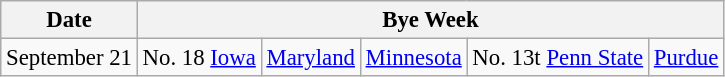<table class="wikitable" style="font-size:95%;">
<tr>
<th>Date</th>
<th colspan="5">Bye Week</th>
</tr>
<tr>
<td>September 21</td>
<td>No. 18 <a href='#'>Iowa</a></td>
<td><a href='#'>Maryland</a></td>
<td><a href='#'>Minnesota</a></td>
<td>No. 13t <a href='#'>Penn State</a></td>
<td><a href='#'>Purdue</a></td>
</tr>
</table>
